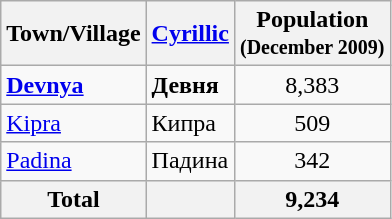<table class="wikitable sortable">
<tr>
<th>Town/Village</th>
<th><a href='#'>Cyrillic</a></th>
<th>Population<br><small>(December 2009)</small></th>
</tr>
<tr>
<td><strong><a href='#'>Devnya</a></strong></td>
<td><strong>Девня</strong></td>
<td align="center">8,383</td>
</tr>
<tr>
<td><a href='#'>Kipra</a></td>
<td>Кипра</td>
<td align="center">509</td>
</tr>
<tr>
<td><a href='#'>Padina</a></td>
<td>Падина</td>
<td align="center">342</td>
</tr>
<tr>
<th>Total</th>
<th></th>
<th align="center">9,234</th>
</tr>
</table>
